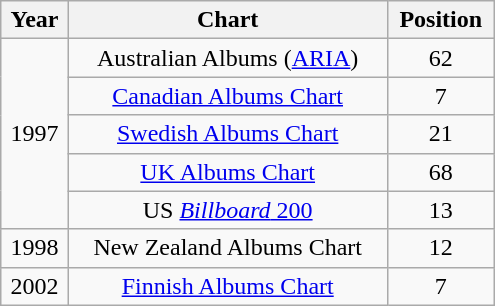<table class="wikitable" width="330px">
<tr>
<th align="center">Year</th>
<th align="center">Chart</th>
<th align="center">Position</th>
</tr>
<tr>
<td align="center" rowspan="5">1997</td>
<td align="center">Australian Albums (<a href='#'>ARIA</a>)</td>
<td align="center">62</td>
</tr>
<tr>
<td align="center"><a href='#'>Canadian Albums Chart</a></td>
<td align="center">7</td>
</tr>
<tr>
<td align="center"><a href='#'>Swedish Albums Chart</a></td>
<td align="center">21</td>
</tr>
<tr>
<td align="center"><a href='#'>UK Albums Chart</a></td>
<td align="center">68</td>
</tr>
<tr>
<td align="center">US <a href='#'><em>Billboard</em> 200</a></td>
<td align="center">13</td>
</tr>
<tr>
<td align="center">1998</td>
<td align="center">New Zealand Albums Chart</td>
<td align="center">12</td>
</tr>
<tr>
<td align="center">2002</td>
<td align="center"><a href='#'>Finnish Albums Chart</a></td>
<td align="center">7</td>
</tr>
</table>
